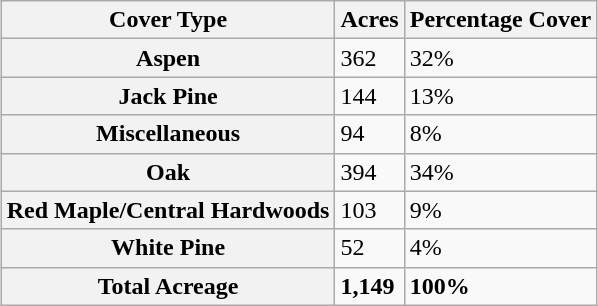<table class="wikitable" style="margin-left: auto; margin-right: auto; border: none;">
<tr>
<th>Cover Type</th>
<th>Acres</th>
<th>Percentage Cover</th>
</tr>
<tr>
<th>Aspen</th>
<td>362</td>
<td>32%</td>
</tr>
<tr>
<th>Jack Pine</th>
<td>144</td>
<td>13%</td>
</tr>
<tr>
<th>Miscellaneous</th>
<td>94</td>
<td>8%</td>
</tr>
<tr>
<th>Oak</th>
<td>394</td>
<td>34%</td>
</tr>
<tr>
<th>Red Maple/Central Hardwoods</th>
<td>103</td>
<td>9%</td>
</tr>
<tr>
<th>White Pine</th>
<td>52</td>
<td>4%</td>
</tr>
<tr>
<th>Total Acreage</th>
<td><strong>1,149</strong></td>
<td><strong>100%</strong></td>
</tr>
<tr>
</tr>
</table>
